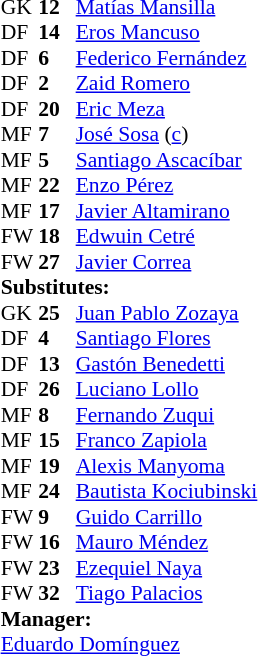<table cellspacing="0" cellpadding="0" style="font-size:90%; margin:0.2em auto;">
<tr>
<th width="25"></th>
<th width="25"></th>
</tr>
<tr>
<td>GK</td>
<td><strong>12</strong></td>
<td> <a href='#'>Matías Mansilla</a></td>
</tr>
<tr>
<td>DF</td>
<td><strong>14</strong></td>
<td> <a href='#'>Eros Mancuso</a></td>
<td></td>
<td></td>
</tr>
<tr>
<td>DF</td>
<td><strong>6</strong></td>
<td> <a href='#'>Federico Fernández</a></td>
</tr>
<tr>
<td>DF</td>
<td><strong>2</strong></td>
<td> <a href='#'>Zaid Romero</a></td>
</tr>
<tr>
<td>DF</td>
<td><strong>20</strong></td>
<td> <a href='#'>Eric Meza</a></td>
</tr>
<tr>
<td>MF</td>
<td><strong>7</strong></td>
<td> <a href='#'>José Sosa</a> (<a href='#'>c</a>)</td>
<td></td>
<td></td>
</tr>
<tr>
<td>MF</td>
<td><strong>5</strong></td>
<td> <a href='#'>Santiago Ascacíbar</a></td>
</tr>
<tr>
<td>MF</td>
<td><strong>22</strong></td>
<td> <a href='#'>Enzo Pérez</a></td>
<td></td>
<td></td>
</tr>
<tr>
<td>MF</td>
<td><strong>17</strong></td>
<td> <a href='#'>Javier Altamirano</a></td>
<td></td>
<td></td>
</tr>
<tr>
<td>FW</td>
<td><strong>18</strong></td>
<td> <a href='#'>Edwuin Cetré</a></td>
</tr>
<tr>
<td>FW</td>
<td><strong>27</strong></td>
<td> <a href='#'>Javier Correa</a></td>
<td></td>
<td></td>
</tr>
<tr>
<td colspan=3><strong>Substitutes:</strong></td>
</tr>
<tr>
<td>GK</td>
<td><strong>25</strong></td>
<td> <a href='#'>Juan Pablo Zozaya</a></td>
</tr>
<tr>
<td>DF</td>
<td><strong>4</strong></td>
<td> <a href='#'>Santiago Flores</a></td>
<td></td>
<td></td>
</tr>
<tr>
<td>DF</td>
<td><strong>13</strong></td>
<td> <a href='#'>Gastón Benedetti</a></td>
</tr>
<tr>
<td>DF</td>
<td><strong>26</strong></td>
<td> <a href='#'>Luciano Lollo</a></td>
</tr>
<tr>
<td>MF</td>
<td><strong>8</strong></td>
<td> <a href='#'>Fernando Zuqui</a></td>
<td></td>
<td></td>
</tr>
<tr>
<td>MF</td>
<td><strong>15</strong></td>
<td> <a href='#'>Franco Zapiola</a></td>
</tr>
<tr>
<td>MF</td>
<td><strong>19</strong></td>
<td> <a href='#'>Alexis Manyoma</a></td>
</tr>
<tr>
<td>MF</td>
<td><strong>24</strong></td>
<td> <a href='#'>Bautista Kociubinski</a></td>
<td></td>
<td></td>
</tr>
<tr>
<td>FW</td>
<td><strong>9</strong></td>
<td> <a href='#'>Guido Carrillo</a></td>
<td></td>
<td></td>
</tr>
<tr>
<td>FW</td>
<td><strong>16</strong></td>
<td> <a href='#'>Mauro Méndez</a></td>
</tr>
<tr>
<td>FW</td>
<td><strong>23</strong></td>
<td> <a href='#'>Ezequiel Naya</a></td>
</tr>
<tr>
<td>FW</td>
<td><strong>32</strong></td>
<td> <a href='#'>Tiago Palacios</a></td>
<td></td>
<td></td>
</tr>
<tr>
<td colspan=3><strong>Manager:</strong></td>
</tr>
<tr>
<td colspan="4"> <a href='#'>Eduardo Domínguez</a></td>
</tr>
</table>
